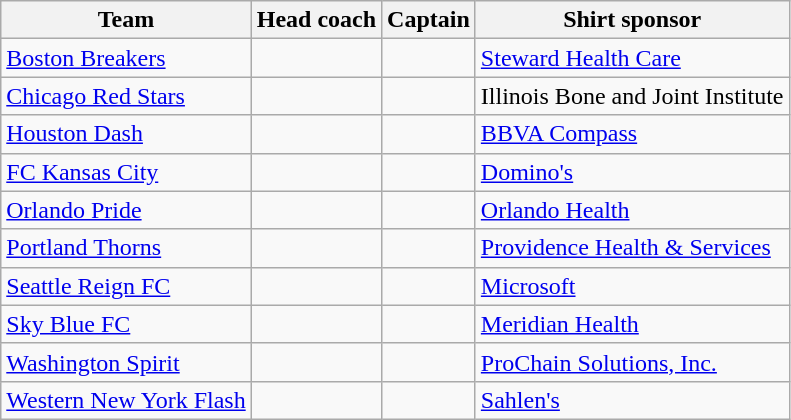<table class="wikitable sortable" style="text-align: left;">
<tr>
<th>Team</th>
<th>Head coach</th>
<th>Captain</th>
<th>Shirt sponsor</th>
</tr>
<tr>
<td><a href='#'>Boston Breakers</a></td>
<td> </td>
<td> <br> </td>
<td><a href='#'>Steward Health Care</a></td>
</tr>
<tr>
<td><a href='#'>Chicago Red Stars</a></td>
<td> </td>
<td> </td>
<td>Illinois Bone and Joint Institute</td>
</tr>
<tr>
<td><a href='#'>Houston Dash</a></td>
<td> </td>
<td> </td>
<td><a href='#'>BBVA Compass</a></td>
</tr>
<tr>
<td><a href='#'>FC Kansas City</a></td>
<td> </td>
<td> </td>
<td><a href='#'>Domino's</a></td>
</tr>
<tr>
<td><a href='#'>Orlando Pride</a></td>
<td> </td>
<td> </td>
<td><a href='#'>Orlando Health</a></td>
</tr>
<tr>
<td><a href='#'>Portland Thorns</a></td>
<td> </td>
<td> <br> </td>
<td><a href='#'>Providence Health & Services</a></td>
</tr>
<tr>
<td><a href='#'>Seattle Reign FC</a></td>
<td> </td>
<td> </td>
<td><a href='#'>Microsoft</a></td>
</tr>
<tr>
<td><a href='#'>Sky Blue FC</a></td>
<td> </td>
<td> </td>
<td><a href='#'>Meridian Health</a></td>
</tr>
<tr>
<td><a href='#'>Washington Spirit</a></td>
<td> </td>
<td> </td>
<td><a href='#'>ProChain Solutions, Inc.</a></td>
</tr>
<tr>
<td><a href='#'>Western New York Flash</a></td>
<td> </td>
<td> </td>
<td><a href='#'>Sahlen's</a></td>
</tr>
</table>
